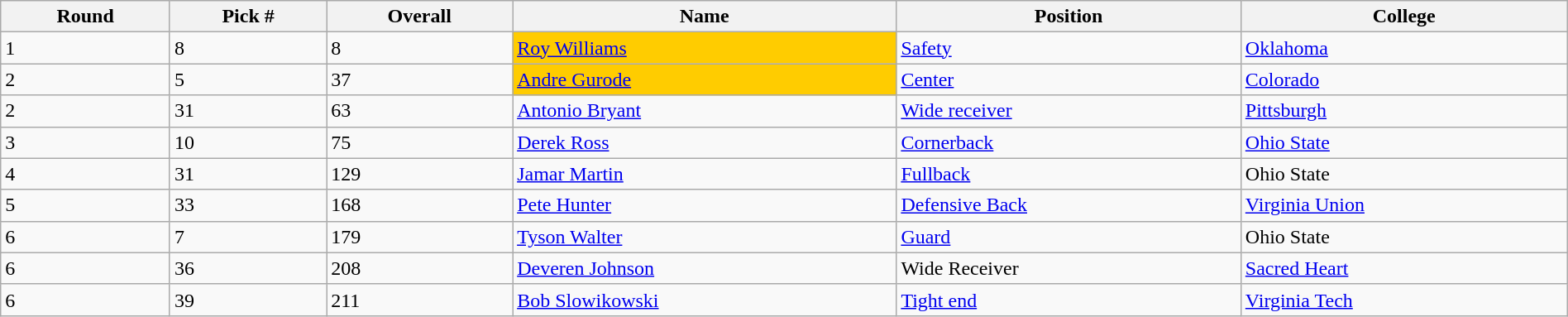<table class="wikitable sortable sortable" style="width: 100%">
<tr>
<th>Round</th>
<th>Pick #</th>
<th>Overall</th>
<th>Name</th>
<th>Position</th>
<th>College</th>
</tr>
<tr>
<td>1</td>
<td>8</td>
<td>8</td>
<td bgcolor=#FFCC00><a href='#'>Roy Williams</a></td>
<td><a href='#'>Safety</a></td>
<td><a href='#'>Oklahoma</a></td>
</tr>
<tr>
<td>2</td>
<td>5</td>
<td>37</td>
<td bgcolor=#FFCC00><a href='#'>Andre Gurode</a></td>
<td><a href='#'>Center</a></td>
<td><a href='#'>Colorado</a></td>
</tr>
<tr>
<td>2</td>
<td>31</td>
<td>63</td>
<td><a href='#'>Antonio Bryant</a></td>
<td><a href='#'>Wide receiver</a></td>
<td><a href='#'>Pittsburgh</a></td>
</tr>
<tr>
<td>3</td>
<td>10</td>
<td>75</td>
<td><a href='#'>Derek Ross</a></td>
<td><a href='#'>Cornerback</a></td>
<td><a href='#'>Ohio State</a></td>
</tr>
<tr>
<td>4</td>
<td>31</td>
<td>129</td>
<td><a href='#'>Jamar Martin</a></td>
<td><a href='#'>Fullback</a></td>
<td>Ohio State</td>
</tr>
<tr>
<td>5</td>
<td>33</td>
<td>168</td>
<td><a href='#'>Pete Hunter</a></td>
<td><a href='#'>Defensive Back</a></td>
<td><a href='#'>Virginia Union</a></td>
</tr>
<tr>
<td>6</td>
<td>7</td>
<td>179</td>
<td><a href='#'>Tyson Walter</a></td>
<td><a href='#'>Guard</a></td>
<td>Ohio State</td>
</tr>
<tr>
<td>6</td>
<td>36</td>
<td>208</td>
<td><a href='#'>Deveren Johnson</a></td>
<td>Wide Receiver</td>
<td><a href='#'>Sacred Heart</a></td>
</tr>
<tr>
<td>6</td>
<td>39</td>
<td>211</td>
<td><a href='#'>Bob Slowikowski</a></td>
<td><a href='#'>Tight end</a></td>
<td><a href='#'>Virginia Tech</a></td>
</tr>
</table>
